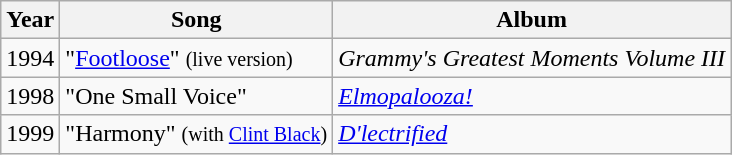<table class="wikitable">
<tr>
<th>Year</th>
<th>Song</th>
<th>Album</th>
</tr>
<tr>
<td>1994</td>
<td>"<a href='#'>Footloose</a>" <small>(live version)</small></td>
<td><em>Grammy's Greatest Moments Volume III</em></td>
</tr>
<tr>
<td>1998</td>
<td>"One Small Voice"</td>
<td><em><a href='#'>Elmopalooza!</a></em></td>
</tr>
<tr>
<td>1999</td>
<td>"Harmony" <small>(with <a href='#'>Clint Black</a>)</small></td>
<td><em><a href='#'>D'lectrified</a></em></td>
</tr>
</table>
